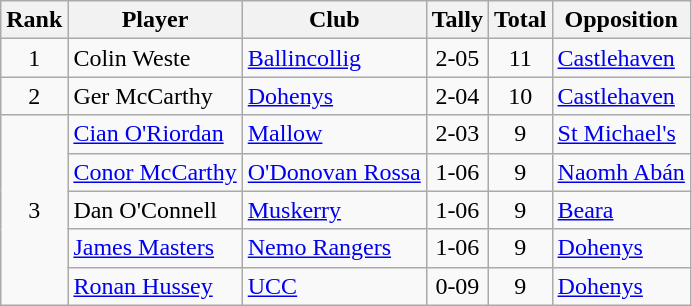<table class="wikitable">
<tr>
<th>Rank</th>
<th>Player</th>
<th>Club</th>
<th>Tally</th>
<th>Total</th>
<th>Opposition</th>
</tr>
<tr>
<td rowspan="1" style="text-align:center;">1</td>
<td>Colin Weste</td>
<td><a href='#'>Ballincollig</a></td>
<td align=center>2-05</td>
<td align=center>11</td>
<td><a href='#'>Castlehaven</a></td>
</tr>
<tr>
<td rowspan="1" style="text-align:center;">2</td>
<td>Ger McCarthy</td>
<td><a href='#'>Dohenys</a></td>
<td align=center>2-04</td>
<td align=center>10</td>
<td><a href='#'>Castlehaven</a></td>
</tr>
<tr>
<td rowspan="5" style="text-align:center;">3</td>
<td><a href='#'>Cian O'Riordan</a></td>
<td><a href='#'>Mallow</a></td>
<td align=center>2-03</td>
<td align=center>9</td>
<td><a href='#'>St Michael's</a></td>
</tr>
<tr>
<td><a href='#'>Conor McCarthy</a></td>
<td><a href='#'>O'Donovan Rossa</a></td>
<td align=center>1-06</td>
<td align=center>9</td>
<td><a href='#'>Naomh Abán</a></td>
</tr>
<tr>
<td>Dan O'Connell</td>
<td><a href='#'>Muskerry</a></td>
<td align=center>1-06</td>
<td align=center>9</td>
<td><a href='#'>Beara</a></td>
</tr>
<tr>
<td><a href='#'>James Masters</a></td>
<td><a href='#'>Nemo Rangers</a></td>
<td align=center>1-06</td>
<td align=center>9</td>
<td><a href='#'>Dohenys</a></td>
</tr>
<tr>
<td><a href='#'>Ronan Hussey</a></td>
<td><a href='#'>UCC</a></td>
<td align=center>0-09</td>
<td align=center>9</td>
<td><a href='#'>Dohenys</a></td>
</tr>
</table>
